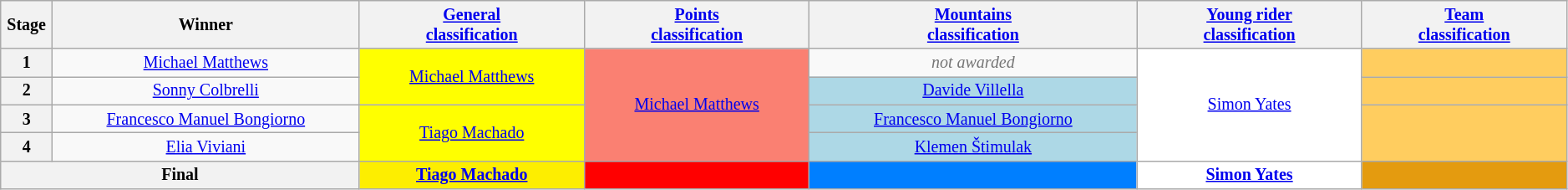<table class="wikitable" style="text-align: center; font-size:smaller;">
<tr>
<th style="width:1%;">Stage</th>
<th style="width:15%;">Winner</th>
<th style="width:11%;"><a href='#'>General<br>classification</a><br></th>
<th style="width:11%;"><a href='#'>Points<br>classification</a><br></th>
<th style="width:16%;"><a href='#'>Mountains<br>classification</a><br></th>
<th style="width:11%;"><a href='#'>Young rider<br>classification</a><br></th>
<th style="width:10%;"><a href='#'>Team<br>classification</a><br></th>
</tr>
<tr>
<th>1</th>
<td><a href='#'>Michael Matthews</a></td>
<td style="background:yellow;" rowspan=2><a href='#'>Michael Matthews</a></td>
<td style="background:salmon;" rowspan=4><a href='#'>Michael Matthews</a></td>
<td style=color:#767676><em>not awarded</em></td>
<td style="background:white;" rowspan=4><a href='#'>Simon Yates</a></td>
<td style="background:#FFCD5F;"></td>
</tr>
<tr>
<th>2</th>
<td><a href='#'>Sonny Colbrelli</a></td>
<td style="background:lightblue;"><a href='#'>Davide Villella</a></td>
<td style="background:#FFCD5F;"></td>
</tr>
<tr>
<th>3</th>
<td><a href='#'>Francesco Manuel Bongiorno</a></td>
<td style="background:yellow;" rowspan=2><a href='#'>Tiago Machado</a></td>
<td style="background:lightblue;"><a href='#'>Francesco Manuel Bongiorno</a></td>
<td style="background:#FFCD5F;" rowspan=2></td>
</tr>
<tr>
<th>4</th>
<td><a href='#'>Elia Viviani</a></td>
<td style="background:lightblue;"><a href='#'>Klemen Štimulak</a></td>
</tr>
<tr>
<th colspan=2><strong>Final</strong></th>
<th style="background:#FDEE00;"><a href='#'>Tiago Machado</a></th>
<th style="background:red;"></th>
<th style="background:#007FFF;"></th>
<th style="background:white;"><a href='#'>Simon Yates</a></th>
<th style="background:#E49B0F;"></th>
</tr>
</table>
